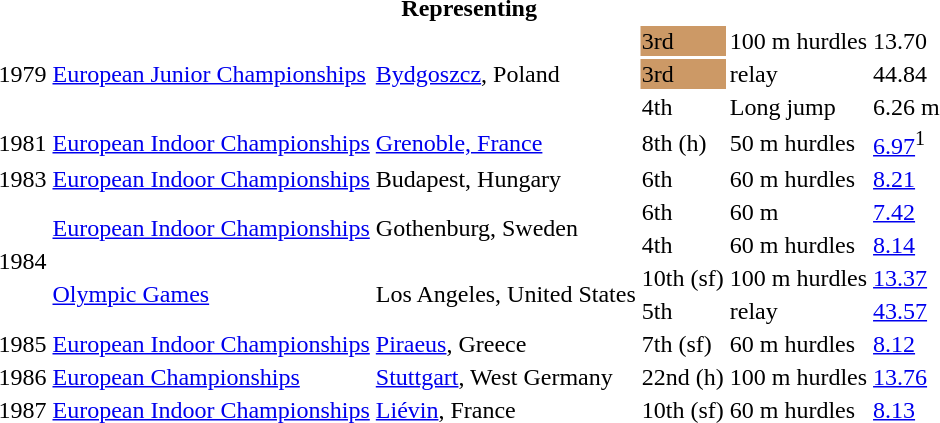<table>
<tr>
<th colspan="6">Representing </th>
</tr>
<tr>
<td rowspan=3>1979</td>
<td rowspan=3><a href='#'>European Junior Championships</a></td>
<td rowspan=3><a href='#'>Bydgoszcz</a>, Poland</td>
<td bgcolor=cc9966>3rd</td>
<td>100 m hurdles</td>
<td>13.70</td>
</tr>
<tr>
<td bgcolor=cc9966>3rd</td>
<td> relay</td>
<td>44.84</td>
</tr>
<tr>
<td>4th</td>
<td>Long jump</td>
<td>6.26 m</td>
</tr>
<tr>
<td>1981</td>
<td><a href='#'>European Indoor Championships</a></td>
<td><a href='#'>Grenoble, France</a></td>
<td>8th (h)</td>
<td>50 m hurdles</td>
<td><a href='#'>6.97</a><sup>1</sup></td>
</tr>
<tr>
<td>1983</td>
<td><a href='#'>European Indoor Championships</a></td>
<td>Budapest, Hungary</td>
<td>6th</td>
<td>60 m hurdles</td>
<td><a href='#'>8.21</a></td>
</tr>
<tr>
<td rowspan=4>1984</td>
<td rowspan=2><a href='#'>European Indoor Championships</a></td>
<td rowspan=2>Gothenburg, Sweden</td>
<td>6th</td>
<td>60 m</td>
<td><a href='#'>7.42</a></td>
</tr>
<tr>
<td>4th</td>
<td>60 m hurdles</td>
<td><a href='#'>8.14</a></td>
</tr>
<tr>
<td rowspan=2><a href='#'>Olympic Games</a></td>
<td rowspan=2>Los Angeles, United States</td>
<td>10th (sf)</td>
<td>100 m hurdles</td>
<td><a href='#'>13.37</a></td>
</tr>
<tr>
<td>5th</td>
<td> relay</td>
<td><a href='#'>43.57</a></td>
</tr>
<tr>
<td>1985</td>
<td><a href='#'>European Indoor Championships</a></td>
<td><a href='#'>Piraeus</a>, Greece</td>
<td>7th (sf)</td>
<td>60 m hurdles</td>
<td><a href='#'>8.12</a></td>
</tr>
<tr>
<td>1986</td>
<td><a href='#'>European Championships</a></td>
<td><a href='#'>Stuttgart</a>, West Germany</td>
<td>22nd (h)</td>
<td>100 m hurdles</td>
<td><a href='#'>13.76</a></td>
</tr>
<tr>
<td>1987</td>
<td><a href='#'>European Indoor Championships</a></td>
<td><a href='#'>Liévin</a>, France</td>
<td>10th (sf)</td>
<td>60 m hurdles</td>
<td><a href='#'>8.13</a></td>
</tr>
</table>
